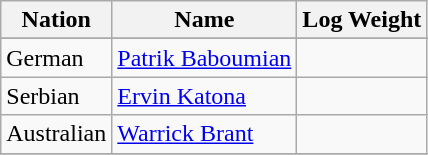<table class="wikitable" style="display: inline-table">
<tr>
<th>Nation</th>
<th>Name</th>
<th>Log Weight</th>
</tr>
<tr>
</tr>
<tr>
<td> German</td>
<td><a href='#'>Patrik Baboumian</a></td>
<td></td>
</tr>
<tr>
<td> Serbian</td>
<td><a href='#'>Ervin Katona</a></td>
<td></td>
</tr>
<tr>
<td> Australian</td>
<td><a href='#'>Warrick Brant</a></td>
<td></td>
</tr>
<tr>
</tr>
</table>
